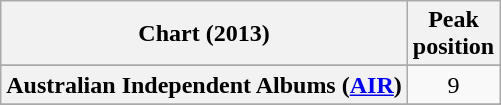<table class="wikitable sortable plainrowheaders" style="text-align:center">
<tr>
<th scope="col">Chart (2013)</th>
<th scope="col">Peak<br>position</th>
</tr>
<tr>
</tr>
<tr>
<th scope="row">Australian Independent Albums (<a href='#'>AIR</a>)</th>
<td>9</td>
</tr>
<tr>
</tr>
<tr>
</tr>
</table>
